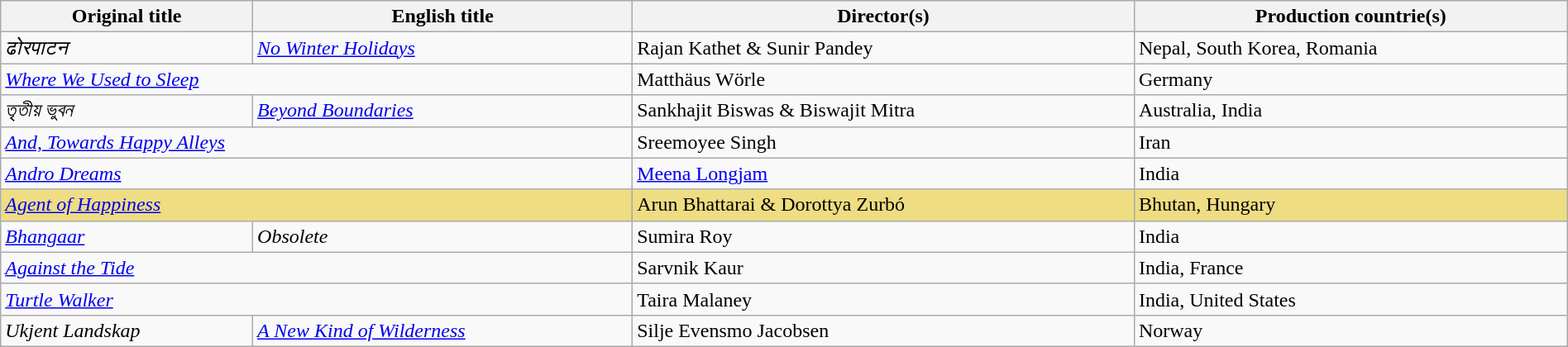<table class="sortable wikitable" style="width:100%; margin-bottom:4px" cellpadding="5">
<tr>
<th scope="col">Original title</th>
<th scope="col">English title</th>
<th scope="col">Director(s)</th>
<th scope="col">Production countrie(s)</th>
</tr>
<tr>
<td><em>ढोरपाटन</em></td>
<td><em><a href='#'>No Winter Holidays</a></em></td>
<td>Rajan Kathet & Sunir Pandey</td>
<td>Nepal, South Korea, Romania</td>
</tr>
<tr>
<td colspan=2><em><a href='#'>Where We Used to Sleep</a></em></td>
<td>Matthäus Wörle</td>
<td>Germany</td>
</tr>
<tr>
<td><em>তৃতীয় ভুবন</em></td>
<td><em><a href='#'>Beyond Boundaries</a></em></td>
<td>Sankhajit Biswas & Biswajit Mitra</td>
<td>Australia, India</td>
</tr>
<tr>
<td colspan=2><em><a href='#'>And, Towards Happy Alleys</a></em></td>
<td>Sreemoyee Singh</td>
<td>Iran</td>
</tr>
<tr>
<td colspan=2><em><a href='#'>Andro Dreams</a></em></td>
<td><a href='#'>Meena Longjam</a></td>
<td>India</td>
</tr>
<tr style="background:#eedd82">
<td colspan=2><em><a href='#'>Agent of Happiness</a></em></td>
<td>Arun Bhattarai & Dorottya Zurbó</td>
<td>Bhutan, Hungary</td>
</tr>
<tr>
<td><em><a href='#'>Bhangaar</a></em></td>
<td><em>Obsolete</em></td>
<td>Sumira Roy</td>
<td>India</td>
</tr>
<tr>
<td colspan=2><em><a href='#'>Against the Tide</a></em></td>
<td>Sarvnik Kaur</td>
<td>India, France</td>
</tr>
<tr>
<td colspan=2><em><a href='#'>Turtle Walker</a></em></td>
<td>Taira Malaney</td>
<td>India, United States</td>
</tr>
<tr>
<td><em>Ukjent Landskap</em></td>
<td><em><a href='#'>A New Kind of Wilderness</a></em></td>
<td>Silje Evensmo Jacobsen</td>
<td>Norway</td>
</tr>
</table>
